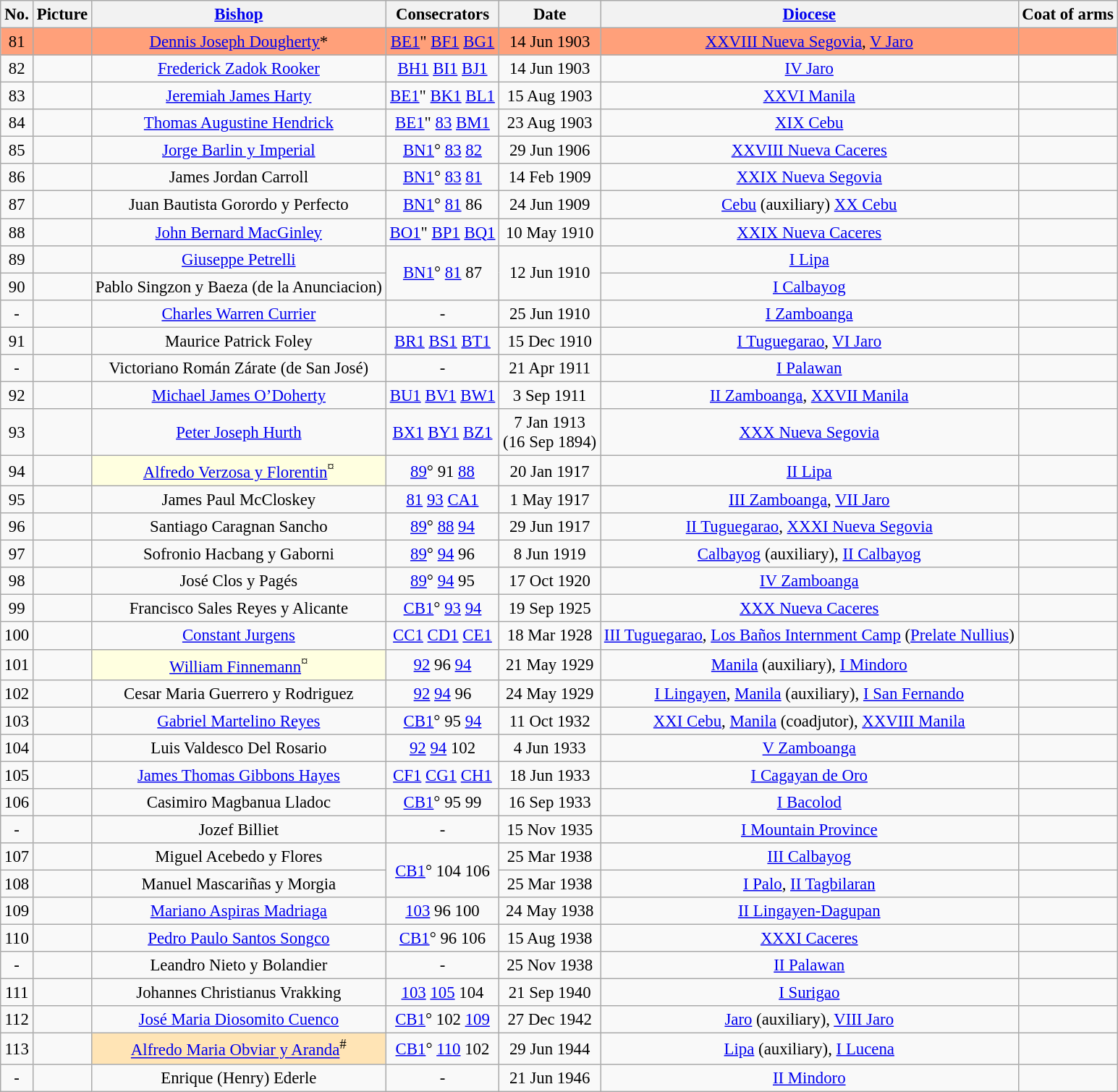<table class="wikitable" style="font-size:95%; text-align:center;">
<tr>
<th>No.</th>
<th>Picture</th>
<th><a href='#'>Bishop</a></th>
<th>Consecrators</th>
<th>Date</th>
<th><a href='#'>Diocese</a></th>
<th>Coat of arms</th>
</tr>
<tr bgcolor="#FFA07A">
<td>81</td>
<td></td>
<td><a href='#'>Dennis Joseph Dougherty</a>*</td>
<td><a href='#'>BE1</a>" <a href='#'>BF1</a> <a href='#'>BG1</a></td>
<td>14 Jun 1903</td>
<td><a href='#'>XXVIII Nueva Segovia</a>, <a href='#'>V Jaro</a></td>
<td></td>
</tr>
<tr>
<td>82</td>
<td></td>
<td><a href='#'>Frederick Zadok Rooker</a></td>
<td><a href='#'>BH1</a> <a href='#'>BI1</a> <a href='#'>BJ1</a></td>
<td>14 Jun 1903</td>
<td><a href='#'>IV Jaro</a></td>
<td></td>
</tr>
<tr>
<td>83</td>
<td></td>
<td><a href='#'>Jeremiah James Harty</a></td>
<td><a href='#'>BE1</a>" <a href='#'>BK1</a> <a href='#'>BL1</a></td>
<td>15 Aug 1903</td>
<td><a href='#'>XXVI Manila</a></td>
<td></td>
</tr>
<tr>
<td>84</td>
<td></td>
<td><a href='#'>Thomas Augustine Hendrick</a></td>
<td><a href='#'>BE1</a>" <a href='#'>83</a> <a href='#'>BM1</a></td>
<td>23 Aug 1903</td>
<td><a href='#'>XIX Cebu</a></td>
<td></td>
</tr>
<tr>
<td>85</td>
<td></td>
<td><a href='#'>Jorge Barlin y Imperial</a></td>
<td><a href='#'>BN1</a>° <a href='#'>83</a> <a href='#'>82</a></td>
<td>29 Jun 1906</td>
<td><a href='#'>XXVIII Nueva Caceres</a></td>
<td></td>
</tr>
<tr>
<td>86</td>
<td></td>
<td>James Jordan Carroll</td>
<td><a href='#'>BN1</a>° <a href='#'>83</a> <a href='#'>81</a></td>
<td>14 Feb 1909</td>
<td><a href='#'>XXIX Nueva Segovia</a></td>
<td></td>
</tr>
<tr>
<td>87</td>
<td></td>
<td>Juan Bautista Gorordo y Perfecto</td>
<td><a href='#'>BN1</a>° <a href='#'>81</a> 86</td>
<td>24 Jun 1909</td>
<td><a href='#'>Cebu</a> (auxiliary) <a href='#'>XX Cebu</a></td>
<td></td>
</tr>
<tr>
<td>88</td>
<td></td>
<td><a href='#'>John Bernard MacGinley</a></td>
<td><a href='#'>BO1</a>" <a href='#'>BP1</a> <a href='#'>BQ1</a></td>
<td>10 May 1910</td>
<td><a href='#'>XXIX Nueva Caceres</a></td>
<td></td>
</tr>
<tr>
<td>89</td>
<td></td>
<td><a href='#'>Giuseppe Petrelli</a></td>
<td rowspan="2"><a href='#'>BN1</a>° <a href='#'>81</a> 87</td>
<td rowspan="2">12 Jun 1910</td>
<td><a href='#'>I Lipa</a></td>
<td></td>
</tr>
<tr>
<td>90</td>
<td></td>
<td>Pablo Singzon y Baeza (de la Anunciacion)</td>
<td><a href='#'>I Calbayog</a></td>
<td></td>
</tr>
<tr>
<td>-</td>
<td></td>
<td><a href='#'>Charles Warren Currier</a></td>
<td>-</td>
<td>25 Jun 1910</td>
<td><a href='#'>I Zamboanga</a></td>
<td></td>
</tr>
<tr>
<td>91</td>
<td></td>
<td>Maurice Patrick Foley</td>
<td><a href='#'>BR1</a> <a href='#'>BS1</a> <a href='#'>BT1</a></td>
<td>15 Dec 1910</td>
<td><a href='#'>I Tuguegarao</a>, <a href='#'>VI Jaro</a></td>
<td></td>
</tr>
<tr>
<td>-</td>
<td></td>
<td>Victoriano Román Zárate (de San José)</td>
<td>-</td>
<td>21 Apr 1911</td>
<td><a href='#'>I Palawan</a></td>
<td></td>
</tr>
<tr>
<td>92</td>
<td></td>
<td><a href='#'>Michael James O’Doherty</a></td>
<td><a href='#'>BU1</a> <a href='#'>BV1</a> <a href='#'>BW1</a></td>
<td>3 Sep 1911</td>
<td><a href='#'>II Zamboanga</a>, <a href='#'>XXVII Manila</a></td>
<td></td>
</tr>
<tr>
<td>93</td>
<td></td>
<td><a href='#'>Peter Joseph Hurth</a></td>
<td><a href='#'>BX1</a> <a href='#'>BY1</a> <a href='#'>BZ1</a></td>
<td>7 Jan 1913<br>(16 Sep 1894)</td>
<td><a href='#'>XXX Nueva Segovia</a></td>
<td></td>
</tr>
<tr>
<td>94</td>
<td></td>
<td bgcolor="#FFFFE0"><a href='#'>Alfredo Verzosa y Florentin</a><sup>¤</sup></td>
<td><a href='#'>89</a>° 91 <a href='#'>88</a></td>
<td>20 Jan 1917</td>
<td><a href='#'>II Lipa</a></td>
<td></td>
</tr>
<tr>
<td>95</td>
<td></td>
<td>James Paul McCloskey</td>
<td><a href='#'>81</a> <a href='#'>93</a> <a href='#'>CA1</a></td>
<td>1 May 1917</td>
<td><a href='#'>III Zamboanga</a>, <a href='#'>VII Jaro</a></td>
<td></td>
</tr>
<tr>
<td>96</td>
<td></td>
<td>Santiago Caragnan Sancho</td>
<td><a href='#'>89</a>° <a href='#'>88</a> <a href='#'>94</a></td>
<td>29 Jun 1917</td>
<td><a href='#'>II Tuguegarao</a>, <a href='#'>XXXI Nueva Segovia</a></td>
<td></td>
</tr>
<tr>
<td>97</td>
<td></td>
<td>Sofronio Hacbang y Gaborni</td>
<td><a href='#'>89</a>° <a href='#'>94</a> 96</td>
<td>8 Jun 1919</td>
<td><a href='#'>Calbayog</a> (auxiliary), <a href='#'>II Calbayog</a></td>
<td></td>
</tr>
<tr>
<td>98</td>
<td></td>
<td>José Clos y Pagés</td>
<td><a href='#'>89</a>° <a href='#'>94</a> 95</td>
<td>17 Oct 1920</td>
<td><a href='#'>IV Zamboanga</a></td>
<td></td>
</tr>
<tr>
<td>99</td>
<td></td>
<td>Francisco Sales Reyes y Alicante</td>
<td><a href='#'>CB1</a>° <a href='#'>93</a> <a href='#'>94</a></td>
<td>19 Sep 1925</td>
<td><a href='#'>XXX Nueva Caceres</a></td>
<td></td>
</tr>
<tr>
<td>100</td>
<td></td>
<td><a href='#'>Constant Jurgens</a></td>
<td><a href='#'>CC1</a> <a href='#'>CD1</a> <a href='#'>CE1</a></td>
<td>18 Mar 1928</td>
<td><a href='#'>III Tuguegarao</a>, <a href='#'>Los Baños Internment Camp</a> (<a href='#'>Prelate Nullius</a>)</td>
<td></td>
</tr>
<tr>
<td>101</td>
<td></td>
<td bgcolor="#FFFFE0"><a href='#'>William Finnemann</a><sup>¤</sup></td>
<td><a href='#'>92</a> 96 <a href='#'>94</a></td>
<td>21 May 1929</td>
<td><a href='#'>Manila</a> (auxiliary), <a href='#'>I Mindoro</a></td>
<td></td>
</tr>
<tr>
<td>102</td>
<td></td>
<td>Cesar Maria Guerrero y Rodriguez</td>
<td><a href='#'>92</a> <a href='#'>94</a> 96</td>
<td>24 May 1929</td>
<td><a href='#'>I Lingayen</a>, <a href='#'>Manila</a> (auxiliary), <a href='#'>I San Fernando</a></td>
<td></td>
</tr>
<tr>
<td>103</td>
<td></td>
<td><a href='#'>Gabriel Martelino Reyes</a></td>
<td><a href='#'>CB1</a>° 95 <a href='#'>94</a></td>
<td>11 Oct 1932</td>
<td><a href='#'>XXI Cebu</a>, <a href='#'>Manila</a> (coadjutor), <a href='#'>XXVIII Manila</a></td>
<td></td>
</tr>
<tr>
<td>104</td>
<td></td>
<td>Luis Valdesco Del Rosario</td>
<td><a href='#'>92</a> <a href='#'>94</a> 102</td>
<td>4 Jun 1933</td>
<td><a href='#'>V Zamboanga</a></td>
<td></td>
</tr>
<tr>
<td>105</td>
<td></td>
<td><a href='#'>James Thomas Gibbons Hayes</a></td>
<td><a href='#'>CF1</a> <a href='#'>CG1</a> <a href='#'>CH1</a></td>
<td>18 Jun 1933</td>
<td><a href='#'>I Cagayan de Oro</a></td>
<td></td>
</tr>
<tr>
<td>106</td>
<td></td>
<td>Casimiro Magbanua Lladoc</td>
<td><a href='#'>CB1</a>° 95 99</td>
<td>16 Sep 1933</td>
<td><a href='#'>I Bacolod</a></td>
<td></td>
</tr>
<tr>
<td>-</td>
<td></td>
<td>Jozef Billiet</td>
<td>-</td>
<td>15 Nov 1935</td>
<td><a href='#'>I Mountain Province</a></td>
<td></td>
</tr>
<tr>
<td>107</td>
<td></td>
<td>Miguel Acebedo y Flores</td>
<td rowspan="2"><a href='#'>CB1</a>° 104 106</td>
<td>25 Mar 1938</td>
<td><a href='#'>III Calbayog</a></td>
<td></td>
</tr>
<tr>
<td>108</td>
<td></td>
<td>Manuel Mascariñas y Morgia</td>
<td>25 Mar 1938</td>
<td><a href='#'>I Palo</a>, <a href='#'>II Tagbilaran</a></td>
<td></td>
</tr>
<tr>
<td>109</td>
<td></td>
<td><a href='#'>Mariano Aspiras Madriaga</a></td>
<td><a href='#'>103</a> 96 100</td>
<td>24 May 1938</td>
<td><a href='#'>II Lingayen-Dagupan</a></td>
<td></td>
</tr>
<tr>
<td>110</td>
<td></td>
<td><a href='#'>Pedro Paulo Santos Songco</a></td>
<td><a href='#'>CB1</a>° 96 106</td>
<td>15 Aug 1938</td>
<td><a href='#'>XXXI Caceres</a></td>
<td></td>
</tr>
<tr>
<td>-</td>
<td></td>
<td>Leandro Nieto y Bolandier</td>
<td>-</td>
<td>25 Nov 1938</td>
<td><a href='#'>II Palawan</a></td>
<td></td>
</tr>
<tr>
<td>111</td>
<td></td>
<td>Johannes Christianus Vrakking</td>
<td><a href='#'>103</a> <a href='#'>105</a> 104</td>
<td>21 Sep 1940</td>
<td><a href='#'>I Surigao</a></td>
<td></td>
</tr>
<tr>
<td>112</td>
<td></td>
<td><a href='#'>José Maria Diosomito Cuenco</a></td>
<td><a href='#'>CB1</a>° 102 <a href='#'>109</a></td>
<td>27 Dec 1942</td>
<td><a href='#'>Jaro</a> (auxiliary), <a href='#'>VIII Jaro</a></td>
<td></td>
</tr>
<tr>
<td>113</td>
<td></td>
<td bgcolor="FFE4B5"><a href='#'>Alfredo Maria Obviar y Aranda</a><sup>#</sup></td>
<td><a href='#'>CB1</a>° <a href='#'>110</a> 102</td>
<td>29 Jun 1944</td>
<td><a href='#'>Lipa</a> (auxiliary), <a href='#'>I Lucena</a></td>
<td></td>
</tr>
<tr>
<td>-</td>
<td></td>
<td>Enrique (Henry) Ederle</td>
<td>-</td>
<td>21 Jun 1946</td>
<td><a href='#'>II Mindoro</a></td>
</tr>
</table>
